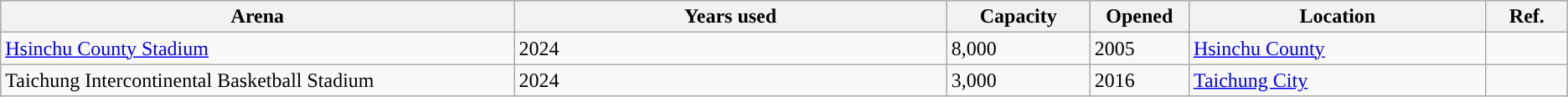<table class="wikitable plainrowheaders” style="font-size: 85%; text-align: center; width: 100%;">
<tr>
<th style="width:19%">Arena</th>
<th style="width:16%">Years used</th>
<th style="width:5%">Capacity</th>
<th style="width:2%">Opened</th>
<th style="width:11%">Location</th>
<th style="width:3%">Ref.</th>
</tr>
<tr>
<td><a href='#'>Hsinchu County Stadium</a></td>
<td>2024</td>
<td>8,000</td>
<td>2005</td>
<td><a href='#'>Hsinchu County</a></td>
<td align="center"></td>
</tr>
<tr>
<td>Taichung Intercontinental Basketball Stadium</td>
<td>2024</td>
<td>3,000</td>
<td>2016</td>
<td><a href='#'>Taichung City</a></td>
<td align="center"></td>
</tr>
</table>
